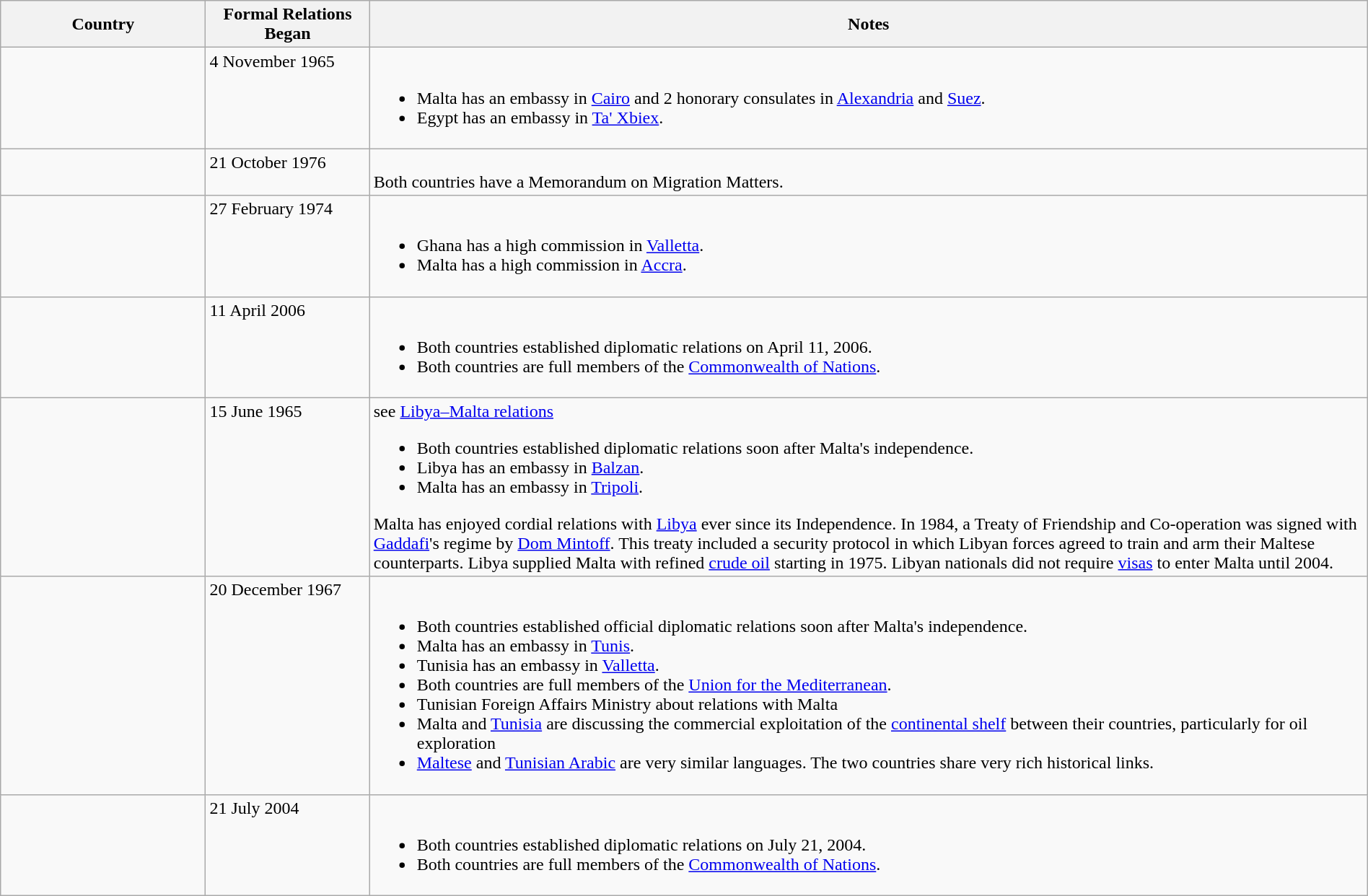<table class="wikitable sortable" style="width:100%; margin:auto;">
<tr>
<th style="width:15%;">Country</th>
<th style="width:12%;">Formal Relations Began</th>
<th>Notes</th>
</tr>
<tr valign="top">
<td></td>
<td>4 November 1965</td>
<td><br><ul><li>Malta has an embassy in <a href='#'>Cairo</a> and 2 honorary consulates in <a href='#'>Alexandria</a> and <a href='#'>Suez</a>.</li><li>Egypt has an embassy in <a href='#'>Ta' Xbiex</a>.</li></ul></td>
</tr>
<tr valign="top">
<td></td>
<td>21 October 1976</td>
<td><br>Both countries have a Memorandum on Migration Matters.</td>
</tr>
<tr valign="top">
<td></td>
<td>27 February 1974</td>
<td><br><ul><li>Ghana has a high commission in <a href='#'>Valletta</a>.</li><li>Malta has a high commission in <a href='#'>Accra</a>.</li></ul></td>
</tr>
<tr valign="top">
<td></td>
<td>11 April 2006</td>
<td><br><ul><li>Both countries established diplomatic relations on April 11, 2006.</li><li>Both countries are full members of the <a href='#'>Commonwealth of Nations</a>.</li></ul></td>
</tr>
<tr valign="top">
<td></td>
<td>15 June 1965</td>
<td>see <a href='#'>Libya–Malta relations</a><br><ul><li>Both countries established diplomatic relations soon after Malta's independence.</li><li>Libya has an embassy in <a href='#'>Balzan</a>.</li><li>Malta has an embassy in <a href='#'>Tripoli</a>.</li></ul>Malta has enjoyed cordial relations with <a href='#'>Libya</a> ever since its Independence. In 1984, a Treaty of Friendship and Co-operation was signed with <a href='#'>Gaddafi</a>'s regime by <a href='#'>Dom Mintoff</a>. This treaty included a security protocol in which Libyan forces agreed to train and arm their Maltese counterparts. Libya supplied Malta with refined <a href='#'>crude oil</a> starting in 1975. Libyan nationals did not require <a href='#'>visas</a> to enter Malta until 2004.
</td>
</tr>
<tr valign="top">
<td></td>
<td>20 December 1967</td>
<td><br><ul><li>Both countries established official diplomatic relations soon after Malta's independence.</li><li>Malta has an embassy in <a href='#'>Tunis</a>.</li><li>Tunisia has an embassy in <a href='#'>Valletta</a>.</li><li>Both countries are full members of the <a href='#'>Union for the Mediterranean</a>.</li><li>Tunisian Foreign Affairs Ministry about relations with Malta</li><li>Malta and <a href='#'>Tunisia</a> are discussing the commercial exploitation of the <a href='#'>continental shelf</a> between their countries, particularly for oil exploration</li><li><a href='#'>Maltese</a> and <a href='#'>Tunisian Arabic</a> are very similar languages. The two countries share very rich historical links.</li></ul></td>
</tr>
<tr valign="top">
<td></td>
<td>21 July 2004</td>
<td><br><ul><li>Both countries established diplomatic relations on July 21, 2004.</li><li>Both countries are full members of the <a href='#'>Commonwealth of Nations</a>.</li></ul></td>
</tr>
</table>
